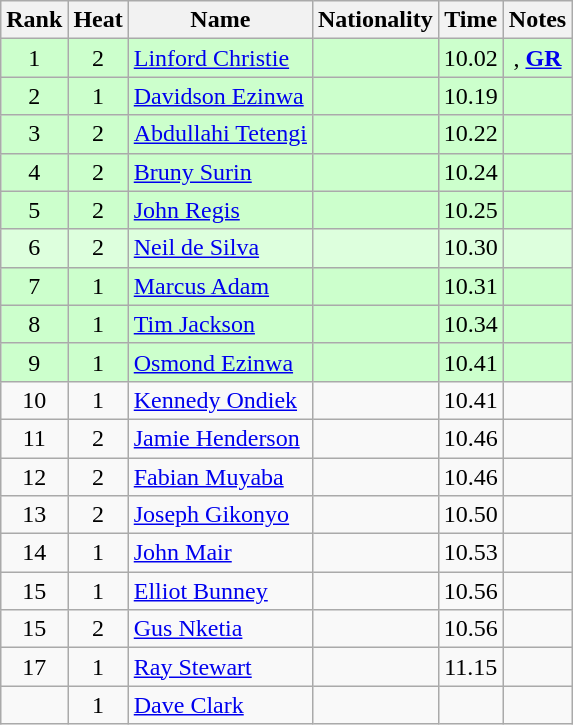<table class="wikitable sortable" style="text-align:center">
<tr>
<th>Rank</th>
<th>Heat</th>
<th>Name</th>
<th>Nationality</th>
<th>Time</th>
<th>Notes</th>
</tr>
<tr bgcolor=ccffcc>
<td>1</td>
<td>2</td>
<td align=left><a href='#'>Linford Christie</a></td>
<td align=left></td>
<td>10.02</td>
<td>, <strong><a href='#'>GR</a></strong></td>
</tr>
<tr bgcolor=ccffcc>
<td>2</td>
<td>1</td>
<td align=left><a href='#'>Davidson Ezinwa</a></td>
<td align=left></td>
<td>10.19</td>
<td></td>
</tr>
<tr bgcolor=ccffcc>
<td>3</td>
<td>2</td>
<td align=left><a href='#'>Abdullahi Tetengi</a></td>
<td align=left></td>
<td>10.22</td>
<td></td>
</tr>
<tr bgcolor=ccffcc>
<td>4</td>
<td>2</td>
<td align=left><a href='#'>Bruny Surin</a></td>
<td align=left></td>
<td>10.24</td>
<td></td>
</tr>
<tr bgcolor=ccffcc>
<td>5</td>
<td>2</td>
<td align=left><a href='#'>John Regis</a></td>
<td align=left></td>
<td>10.25</td>
<td></td>
</tr>
<tr bgcolor=ddffdd>
<td>6</td>
<td>2</td>
<td align=left><a href='#'>Neil de Silva</a></td>
<td align=left></td>
<td>10.30</td>
<td></td>
</tr>
<tr bgcolor=ccffcc>
<td>7</td>
<td>1</td>
<td align=left><a href='#'>Marcus Adam</a></td>
<td align=left></td>
<td>10.31</td>
<td></td>
</tr>
<tr bgcolor=ccffcc>
<td>8</td>
<td>1</td>
<td align=left><a href='#'>Tim Jackson</a></td>
<td align=left></td>
<td>10.34</td>
<td></td>
</tr>
<tr bgcolor=ccffcc>
<td>9</td>
<td>1</td>
<td align=left><a href='#'>Osmond Ezinwa</a></td>
<td align=left></td>
<td>10.41</td>
<td></td>
</tr>
<tr>
<td>10</td>
<td>1</td>
<td align=left><a href='#'>Kennedy Ondiek</a></td>
<td align=left></td>
<td>10.41</td>
<td></td>
</tr>
<tr>
<td>11</td>
<td>2</td>
<td align=left><a href='#'>Jamie Henderson</a></td>
<td align=left></td>
<td>10.46</td>
<td></td>
</tr>
<tr>
<td>12</td>
<td>2</td>
<td align=left><a href='#'>Fabian Muyaba</a></td>
<td align=left></td>
<td>10.46</td>
<td></td>
</tr>
<tr>
<td>13</td>
<td>2</td>
<td align=left><a href='#'>Joseph Gikonyo</a></td>
<td align=left></td>
<td>10.50</td>
<td></td>
</tr>
<tr>
<td>14</td>
<td>1</td>
<td align=left><a href='#'>John Mair</a></td>
<td align=left></td>
<td>10.53</td>
<td></td>
</tr>
<tr>
<td>15</td>
<td>1</td>
<td align=left><a href='#'>Elliot Bunney</a></td>
<td align=left></td>
<td>10.56</td>
<td></td>
</tr>
<tr>
<td>15</td>
<td>2</td>
<td align=left><a href='#'>Gus Nketia</a></td>
<td align=left></td>
<td>10.56</td>
<td></td>
</tr>
<tr>
<td>17</td>
<td>1</td>
<td align=left><a href='#'>Ray Stewart</a></td>
<td align=left></td>
<td>11.15</td>
<td></td>
</tr>
<tr>
<td></td>
<td>1</td>
<td align=left><a href='#'>Dave Clark</a></td>
<td align=left></td>
<td></td>
<td></td>
</tr>
</table>
